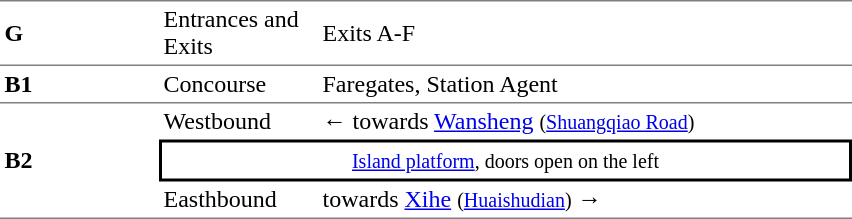<table cellspacing=0 cellpadding=3>
<tr>
<td style="border-top:solid 1px gray;border-bottom:solid 1px gray;" width=100><strong>G</strong></td>
<td style="border-top:solid 1px gray;border-bottom:solid 1px gray;" width=100>Entrances and Exits</td>
<td style="border-top:solid 1px gray;border-bottom:solid 1px gray;" width=350>Exits A-F</td>
</tr>
<tr>
<td style="border-bottom:solid 1px gray;"><strong>B1</strong></td>
<td style="border-bottom:solid 1px gray;">Concourse</td>
<td style="border-bottom:solid 1px gray;">Faregates, Station Agent</td>
</tr>
<tr>
<td style="border-bottom:solid 1px gray;" rowspan=3><strong>B2</strong></td>
<td>Westbound</td>
<td>←  towards <a href='#'>Wansheng</a> <small>(<a href='#'>Shuangqiao Road</a>)</small></td>
</tr>
<tr>
<td style="border-right:solid 2px black;border-left:solid 2px black;border-top:solid 2px black;border-bottom:solid 2px black;text-align:center;" colspan=2><small><a href='#'>Island platform</a>, doors open on the left</small></td>
</tr>
<tr>
<td style="border-bottom:solid 1px gray;">Easthbound</td>
<td style="border-bottom:solid 1px gray;">  towards <a href='#'>Xihe</a> <small>(<a href='#'>Huaishudian</a>)</small> →</td>
</tr>
</table>
